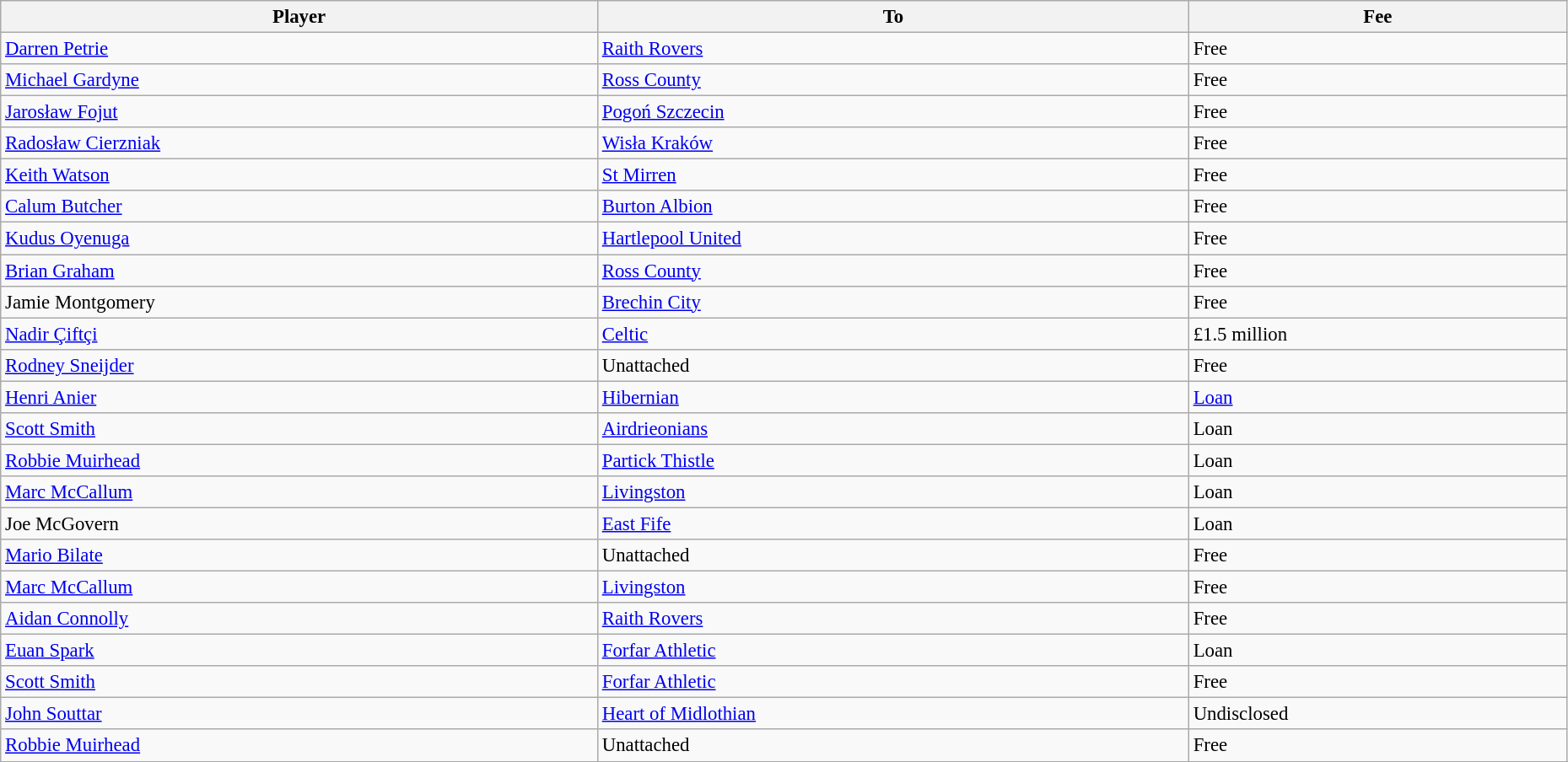<table class="wikitable" style="text-align:center; font-size:95%;width:98%; text-align:left">
<tr>
<th>Player</th>
<th>To</th>
<th>Fee</th>
</tr>
<tr>
<td> <a href='#'>Darren Petrie</a></td>
<td> <a href='#'>Raith Rovers</a></td>
<td>Free</td>
</tr>
<tr>
<td> <a href='#'>Michael Gardyne</a></td>
<td> <a href='#'>Ross County</a></td>
<td>Free</td>
</tr>
<tr>
<td> <a href='#'>Jarosław Fojut</a></td>
<td> <a href='#'>Pogoń Szczecin</a></td>
<td>Free</td>
</tr>
<tr>
<td> <a href='#'>Radosław Cierzniak</a></td>
<td> <a href='#'>Wisła Kraków</a></td>
<td>Free</td>
</tr>
<tr>
<td> <a href='#'>Keith Watson</a></td>
<td> <a href='#'>St Mirren</a></td>
<td>Free</td>
</tr>
<tr>
<td> <a href='#'>Calum Butcher</a></td>
<td> <a href='#'>Burton Albion</a></td>
<td>Free</td>
</tr>
<tr>
<td> <a href='#'>Kudus Oyenuga</a></td>
<td> <a href='#'>Hartlepool United</a></td>
<td>Free</td>
</tr>
<tr>
<td> <a href='#'>Brian Graham</a></td>
<td> <a href='#'>Ross County</a></td>
<td>Free</td>
</tr>
<tr>
<td> Jamie Montgomery</td>
<td> <a href='#'>Brechin City</a></td>
<td>Free</td>
</tr>
<tr>
<td> <a href='#'>Nadir Çiftçi</a></td>
<td> <a href='#'>Celtic</a></td>
<td>£1.5 million</td>
</tr>
<tr>
<td> <a href='#'>Rodney Sneijder</a></td>
<td>Unattached</td>
<td>Free</td>
</tr>
<tr>
<td> <a href='#'>Henri Anier</a></td>
<td> <a href='#'>Hibernian</a></td>
<td><a href='#'>Loan</a></td>
</tr>
<tr>
<td> <a href='#'>Scott Smith</a></td>
<td> <a href='#'>Airdrieonians</a></td>
<td>Loan</td>
</tr>
<tr>
<td> <a href='#'>Robbie Muirhead</a></td>
<td> <a href='#'>Partick Thistle</a></td>
<td>Loan</td>
</tr>
<tr>
<td> <a href='#'>Marc McCallum</a></td>
<td> <a href='#'>Livingston</a></td>
<td>Loan</td>
</tr>
<tr>
<td> Joe McGovern</td>
<td> <a href='#'>East Fife</a></td>
<td>Loan</td>
</tr>
<tr>
<td> <a href='#'>Mario Bilate</a></td>
<td>Unattached</td>
<td>Free</td>
</tr>
<tr>
<td> <a href='#'>Marc McCallum</a></td>
<td> <a href='#'>Livingston</a></td>
<td>Free</td>
</tr>
<tr>
<td> <a href='#'>Aidan Connolly</a></td>
<td> <a href='#'>Raith Rovers</a></td>
<td>Free</td>
</tr>
<tr>
<td> <a href='#'>Euan Spark</a></td>
<td> <a href='#'>Forfar Athletic</a></td>
<td>Loan</td>
</tr>
<tr>
<td> <a href='#'>Scott Smith</a></td>
<td> <a href='#'>Forfar Athletic</a></td>
<td>Free</td>
</tr>
<tr>
<td> <a href='#'>John Souttar</a></td>
<td> <a href='#'>Heart of Midlothian</a></td>
<td>Undisclosed</td>
</tr>
<tr>
<td> <a href='#'>Robbie Muirhead</a></td>
<td>Unattached</td>
<td>Free</td>
</tr>
<tr>
</tr>
</table>
